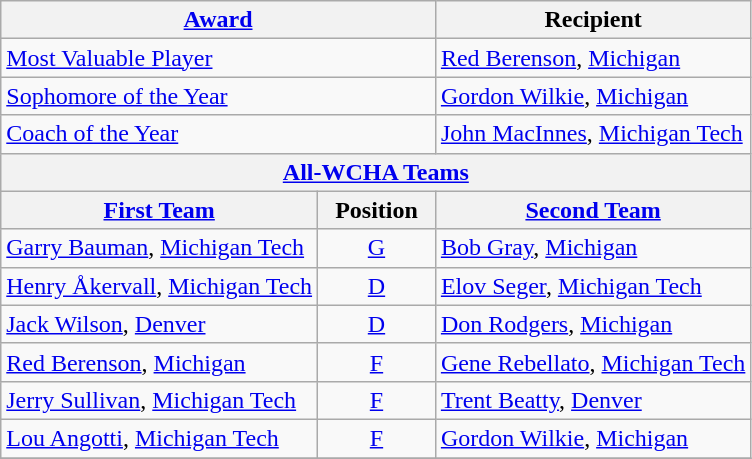<table class="wikitable">
<tr>
<th colspan=2><a href='#'>Award</a></th>
<th>Recipient</th>
</tr>
<tr>
<td colspan=2><a href='#'>Most Valuable Player</a></td>
<td><a href='#'>Red Berenson</a>, <a href='#'>Michigan</a></td>
</tr>
<tr>
<td colspan=2><a href='#'>Sophomore of the Year</a></td>
<td><a href='#'>Gordon Wilkie</a>, <a href='#'>Michigan</a></td>
</tr>
<tr>
<td colspan=2><a href='#'>Coach of the Year</a></td>
<td><a href='#'>John MacInnes</a>, <a href='#'>Michigan Tech</a></td>
</tr>
<tr>
<th colspan=3><a href='#'>All-WCHA Teams</a></th>
</tr>
<tr>
<th><a href='#'>First Team</a></th>
<th>  Position  </th>
<th><a href='#'>Second Team</a></th>
</tr>
<tr>
<td><a href='#'>Garry Bauman</a>, <a href='#'>Michigan Tech</a></td>
<td align=center><a href='#'>G</a></td>
<td><a href='#'>Bob Gray</a>, <a href='#'>Michigan</a></td>
</tr>
<tr>
<td><a href='#'>Henry Åkervall</a>, <a href='#'>Michigan Tech</a></td>
<td align=center><a href='#'>D</a></td>
<td><a href='#'>Elov Seger</a>, <a href='#'>Michigan Tech</a></td>
</tr>
<tr>
<td><a href='#'>Jack Wilson</a>, <a href='#'>Denver</a></td>
<td align=center><a href='#'>D</a></td>
<td><a href='#'>Don Rodgers</a>, <a href='#'>Michigan</a></td>
</tr>
<tr>
<td><a href='#'>Red Berenson</a>, <a href='#'>Michigan</a></td>
<td align=center><a href='#'>F</a></td>
<td><a href='#'>Gene Rebellato</a>, <a href='#'>Michigan Tech</a></td>
</tr>
<tr>
<td><a href='#'>Jerry Sullivan</a>, <a href='#'>Michigan Tech</a></td>
<td align=center><a href='#'>F</a></td>
<td><a href='#'>Trent Beatty</a>, <a href='#'>Denver</a></td>
</tr>
<tr>
<td><a href='#'>Lou Angotti</a>, <a href='#'>Michigan Tech</a></td>
<td align=center><a href='#'>F</a></td>
<td><a href='#'>Gordon Wilkie</a>, <a href='#'>Michigan</a></td>
</tr>
<tr>
</tr>
</table>
